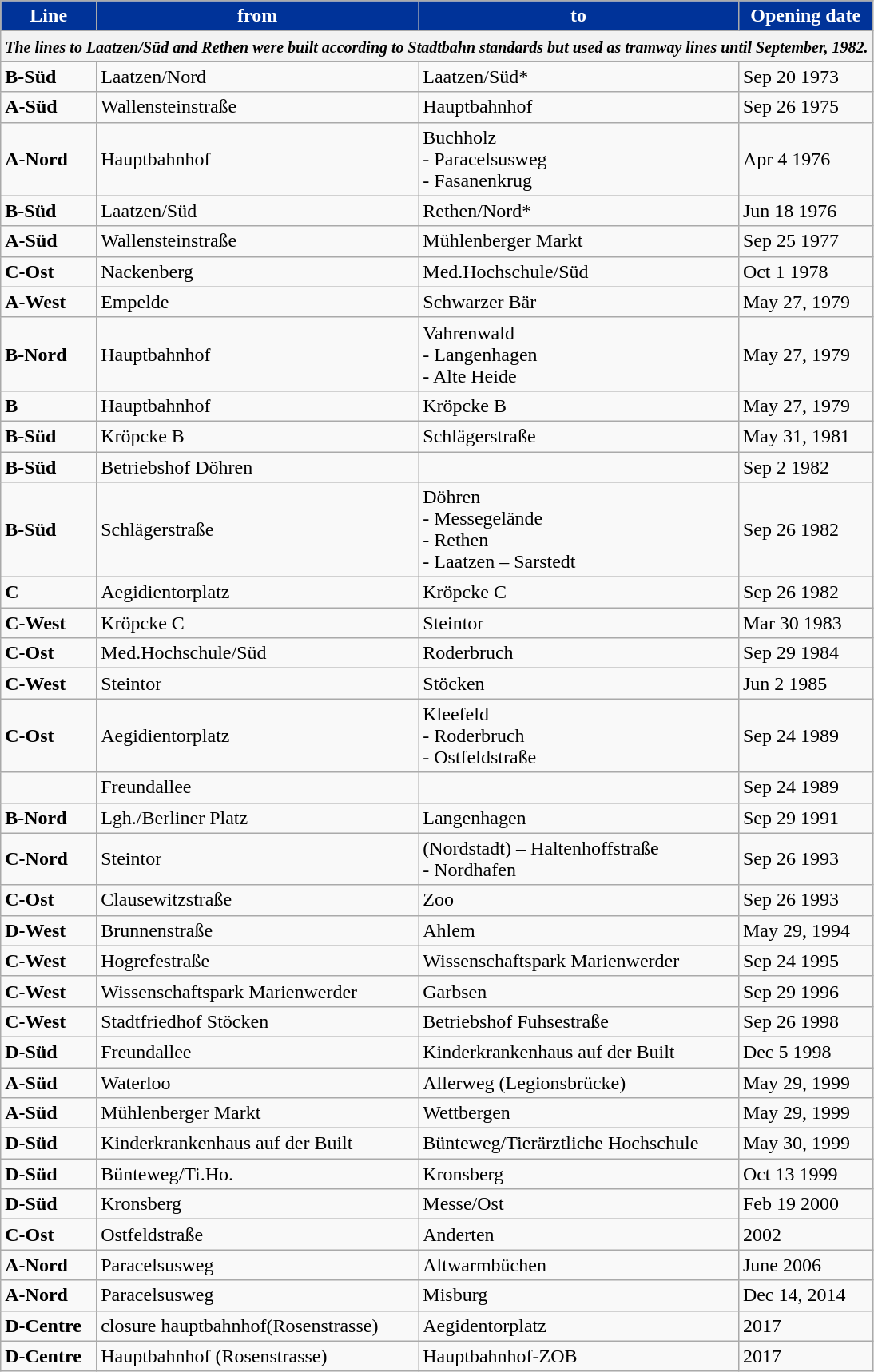<table class="wikitable">
<tr>
<th style="color:#fff;background-color:#039; text-align: center;">Line</th>
<th style="color:#fff;background-color:#039; text-align: center;">from</th>
<th style="color:#fff;background-color:#039; text-align: center;">to</th>
<th style="color:#fff;background-color:#039; text-align: center;">Opening date</th>
</tr>
<tr>
<th colspan="4"><small><em>The lines to Laatzen/Süd and Rethen were built according to Stadtbahn standards but used as tramway lines until September, 1982.</em></small></th>
</tr>
<tr>
<td><strong>B-Süd</strong></td>
<td>Laatzen/Nord</td>
<td>Laatzen/Süd*</td>
<td>Sep 20 1973</td>
</tr>
<tr>
<td><strong>A-Süd</strong></td>
<td>Wallensteinstraße</td>
<td>Hauptbahnhof</td>
<td>Sep 26 1975</td>
</tr>
<tr>
<td><strong>A-Nord</strong></td>
<td>Hauptbahnhof</td>
<td>Buchholz<br>- Paracelsusweg <br>- Fasanenkrug</td>
<td>Apr 4 1976</td>
</tr>
<tr>
<td><strong>B-Süd</strong></td>
<td>Laatzen/Süd</td>
<td>Rethen/Nord*</td>
<td>Jun 18 1976</td>
</tr>
<tr>
<td><strong>A-Süd</strong></td>
<td>Wallensteinstraße</td>
<td>Mühlenberger Markt</td>
<td>Sep 25 1977</td>
</tr>
<tr>
<td><strong>C-Ost</strong></td>
<td>Nackenberg</td>
<td>Med.Hochschule/Süd</td>
<td>Oct 1 1978</td>
</tr>
<tr>
<td><strong>A-West</strong></td>
<td>Empelde</td>
<td>Schwarzer Bär</td>
<td>May 27, 1979</td>
</tr>
<tr>
<td><strong>B-Nord</strong></td>
<td>Hauptbahnhof</td>
<td>Vahrenwald <br>- Langenhagen<br>- Alte Heide</td>
<td>May 27, 1979</td>
</tr>
<tr>
<td><strong>B</strong></td>
<td>Hauptbahnhof</td>
<td>Kröpcke B</td>
<td>May 27, 1979</td>
</tr>
<tr>
<td><strong>B-Süd</strong></td>
<td>Kröpcke B</td>
<td>Schlägerstraße</td>
<td>May 31, 1981</td>
</tr>
<tr>
<td><strong>B-Süd</strong></td>
<td>Betriebshof Döhren</td>
<td></td>
<td>Sep 2 1982</td>
</tr>
<tr>
<td><strong>B-Süd</strong></td>
<td>Schlägerstraße</td>
<td>Döhren<br>- Messegelände<br>- Rethen<br>- Laatzen – Sarstedt</td>
<td>Sep 26 1982</td>
</tr>
<tr>
<td><strong>C</strong></td>
<td>Aegidientorplatz</td>
<td>Kröpcke C</td>
<td>Sep 26 1982</td>
</tr>
<tr>
<td><strong>C-West</strong></td>
<td>Kröpcke C</td>
<td>Steintor</td>
<td>Mar 30 1983</td>
</tr>
<tr>
<td><strong>C-Ost</strong></td>
<td>Med.Hochschule/Süd</td>
<td>Roderbruch</td>
<td>Sep 29 1984</td>
</tr>
<tr>
<td><strong>C-West</strong></td>
<td>Steintor</td>
<td>Stöcken</td>
<td>Jun 2 1985</td>
</tr>
<tr>
<td><strong>C-Ost</strong></td>
<td>Aegidientorplatz</td>
<td>Kleefeld<br>- Roderbruch<br>- Ostfeldstraße</td>
<td>Sep 24 1989</td>
</tr>
<tr>
<td></td>
<td>Freundallee</td>
<td></td>
<td>Sep 24 1989</td>
</tr>
<tr>
<td><strong>B-Nord</strong></td>
<td>Lgh./Berliner Platz</td>
<td>Langenhagen</td>
<td>Sep 29 1991</td>
</tr>
<tr>
<td><strong>C-Nord</strong></td>
<td>Steintor</td>
<td>(Nordstadt) – Haltenhoffstraße<br>- Nordhafen</td>
<td>Sep 26 1993</td>
</tr>
<tr>
<td><strong>C-Ost</strong></td>
<td>Clausewitzstraße</td>
<td>Zoo</td>
<td>Sep 26 1993</td>
</tr>
<tr>
<td><strong>D-West</strong></td>
<td>Brunnenstraße</td>
<td>Ahlem</td>
<td>May 29, 1994</td>
</tr>
<tr>
<td><strong>C-West</strong></td>
<td>Hogrefestraße</td>
<td>Wissenschaftspark Marienwerder</td>
<td>Sep 24 1995</td>
</tr>
<tr>
<td><strong>C-West</strong></td>
<td>Wissenschaftspark Marienwerder</td>
<td>Garbsen</td>
<td>Sep 29 1996</td>
</tr>
<tr>
<td><strong>C-West</strong></td>
<td>Stadtfriedhof Stöcken</td>
<td>Betriebshof Fuhsestraße</td>
<td>Sep 26 1998</td>
</tr>
<tr>
<td><strong>D-Süd</strong></td>
<td>Freundallee</td>
<td>Kinderkrankenhaus auf der Built</td>
<td>Dec 5 1998</td>
</tr>
<tr>
<td><strong>A-Süd</strong></td>
<td>Waterloo</td>
<td>Allerweg (Legionsbrücke)</td>
<td>May 29, 1999</td>
</tr>
<tr>
<td><strong>A-Süd</strong></td>
<td>Mühlenberger Markt</td>
<td>Wettbergen</td>
<td>May 29, 1999</td>
</tr>
<tr>
<td><strong>D-Süd</strong></td>
<td>Kinderkrankenhaus auf der Built</td>
<td>Bünteweg/Tierärztliche Hochschule</td>
<td>May 30, 1999</td>
</tr>
<tr>
<td><strong>D-Süd</strong></td>
<td>Bünteweg/Ti.Ho.</td>
<td>Kronsberg</td>
<td>Oct 13 1999</td>
</tr>
<tr>
<td><strong>D-Süd</strong></td>
<td>Kronsberg</td>
<td>Messe/Ost</td>
<td>Feb 19 2000</td>
</tr>
<tr>
<td><strong>C-Ost</strong></td>
<td>Ostfeldstraße</td>
<td>Anderten</td>
<td>2002</td>
</tr>
<tr>
<td><strong>A-Nord</strong></td>
<td>Paracelsusweg</td>
<td>Altwarmbüchen</td>
<td>June 2006</td>
</tr>
<tr>
<td><strong>A-Nord</strong></td>
<td>Paracelsusweg</td>
<td>Misburg</td>
<td>Dec 14, 2014</td>
</tr>
<tr>
<td><strong>D-Centre</strong></td>
<td>closure hauptbahnhof(Rosenstrasse)</td>
<td>Aegidentorplatz</td>
<td>2017</td>
</tr>
<tr>
<td><strong>D-Centre</strong></td>
<td>Hauptbahnhof (Rosenstrasse)</td>
<td>Hauptbahnhof-ZOB</td>
<td>2017</td>
</tr>
</table>
